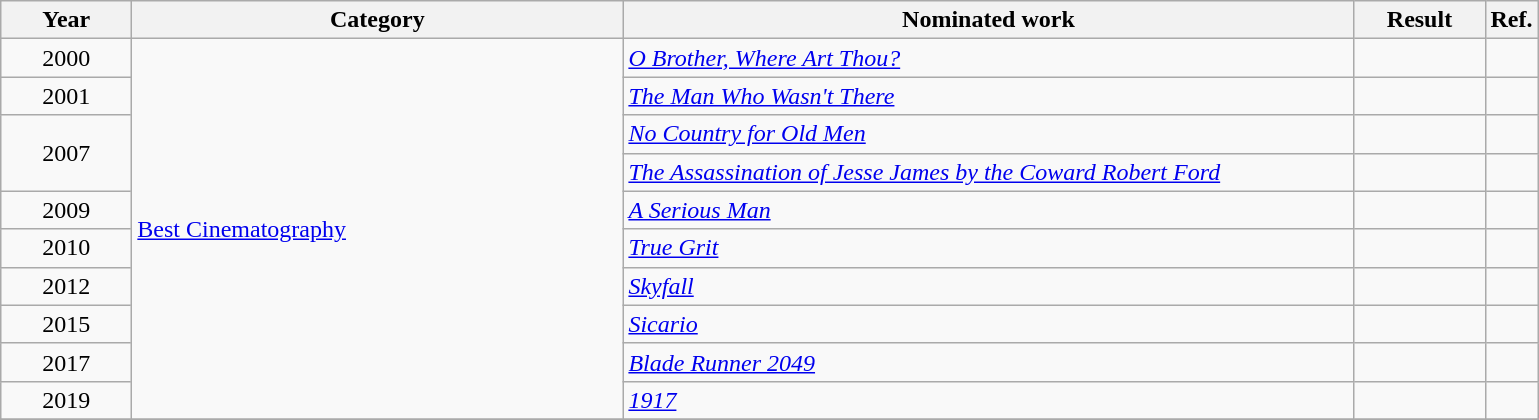<table class=wikitable>
<tr>
<th scope="col" style="width:5em;">Year</th>
<th scope="col" style="width:20em;">Category</th>
<th scope="col" style="width:30em;">Nominated work</th>
<th scope="col" style="width:5em;">Result</th>
<th>Ref.</th>
</tr>
<tr>
<td style="text-align:center;">2000</td>
<td rowspan=10><a href='#'>Best Cinematography</a></td>
<td><em><a href='#'>O Brother, Where Art Thou?</a></em></td>
<td></td>
<td></td>
</tr>
<tr>
<td style="text-align:center;">2001</td>
<td><em><a href='#'>The Man Who Wasn't There</a></em></td>
<td></td>
<td></td>
</tr>
<tr>
<td style="text-align:center;", rowspan=2>2007</td>
<td><em><a href='#'>No Country for Old Men</a></em></td>
<td></td>
<td></td>
</tr>
<tr>
<td><em><a href='#'>The Assassination of Jesse James by the Coward Robert Ford</a></em></td>
<td></td>
<td></td>
</tr>
<tr>
<td style="text-align:center;">2009</td>
<td><em><a href='#'>A Serious Man</a></em></td>
<td></td>
<td></td>
</tr>
<tr>
<td style="text-align:center;">2010</td>
<td><em><a href='#'>True Grit</a></em></td>
<td></td>
<td></td>
</tr>
<tr>
<td style="text-align:center;">2012</td>
<td><em><a href='#'>Skyfall</a></em></td>
<td></td>
<td></td>
</tr>
<tr>
<td style="text-align:center;">2015</td>
<td><em><a href='#'>Sicario</a></em></td>
<td></td>
<td></td>
</tr>
<tr>
<td style="text-align:center;">2017</td>
<td><em><a href='#'>Blade Runner 2049</a></em></td>
<td></td>
<td></td>
</tr>
<tr>
<td style="text-align:center;">2019</td>
<td><em><a href='#'>1917</a></em></td>
<td></td>
<td></td>
</tr>
<tr>
</tr>
</table>
